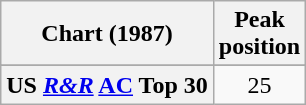<table class="wikitable sortable plainrowheaders" style="text-align:center">
<tr>
<th>Chart (1987)</th>
<th>Peak<br>position</th>
</tr>
<tr>
</tr>
<tr>
</tr>
<tr>
</tr>
<tr>
</tr>
<tr>
</tr>
<tr>
<th scope="row">US <a href='#'><em>R&R</em></a> <a href='#'>AC</a> Top 30</th>
<td align="center">25</td>
</tr>
</table>
